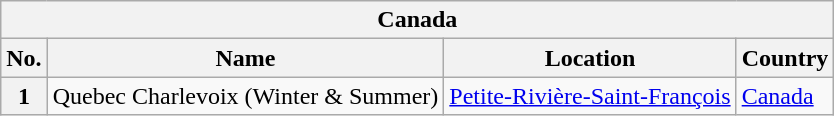<table class="wikitable sortable">
<tr>
<th colspan="5">Canada</th>
</tr>
<tr>
<th>No.</th>
<th>Name</th>
<th>Location</th>
<th>Country</th>
</tr>
<tr>
<th>1</th>
<td>Quebec Charlevoix (Winter & Summer)</td>
<td><a href='#'>Petite-Rivière-Saint-François</a></td>
<td><a href='#'>Canada</a></td>
</tr>
</table>
